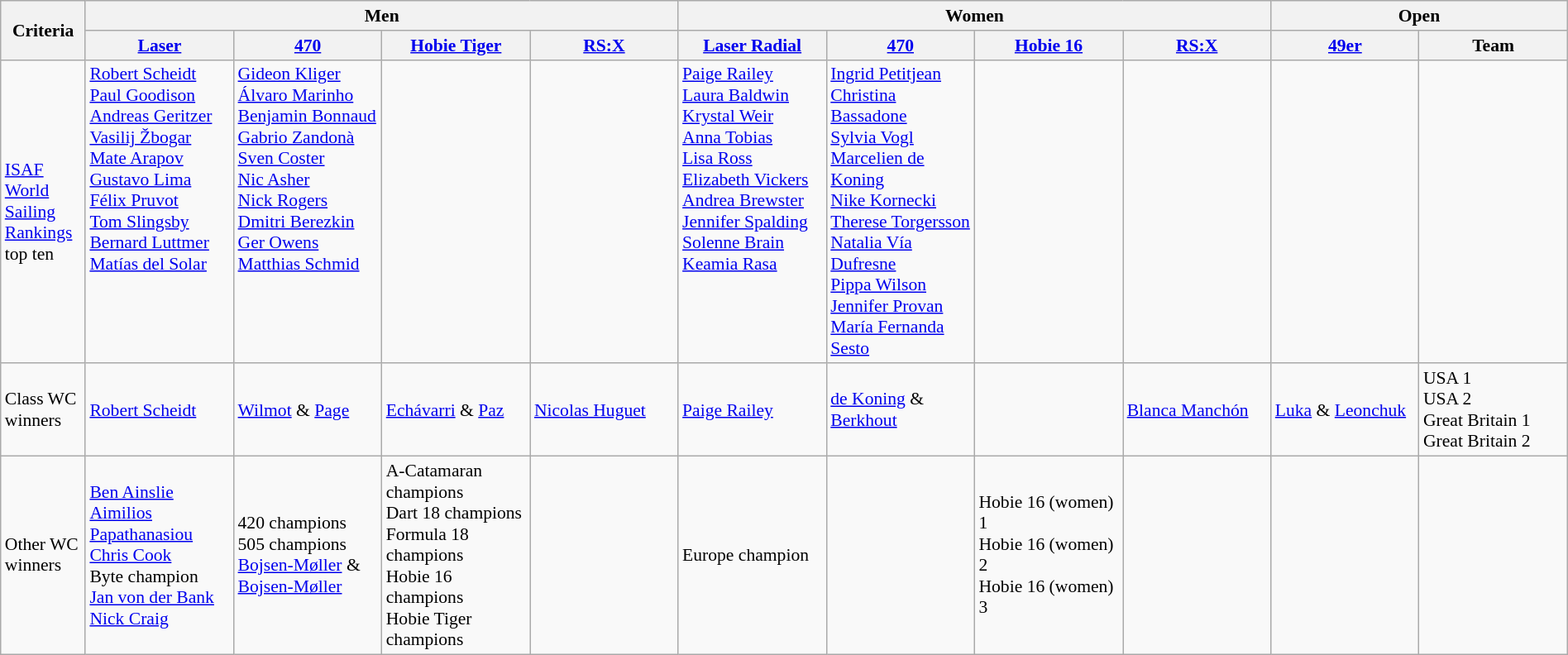<table class="wikitable" style="font-size:90%" width=100%>
<tr>
<th rowspan=2>Criteria</th>
<th colspan="4">Men</th>
<th colspan="4">Women</th>
<th colspan=2>Open</th>
</tr>
<tr>
<th width=100><a href='#'>Laser</a></th>
<th width=100><a href='#'>470</a></th>
<th width=100><a href='#'>Hobie Tiger</a></th>
<th width=100><a href='#'>RS:X</a></th>
<th width=100><a href='#'>Laser Radial</a></th>
<th width=100><a href='#'>470</a></th>
<th width=100><a href='#'>Hobie 16</a></th>
<th width=100><a href='#'>RS:X</a></th>
<th width=100><a href='#'>49er</a></th>
<th width=100>Team</th>
</tr>
<tr>
<td width=20><a href='#'>ISAF World Sailing Rankings</a> top ten </td>
<td valign=top> <a href='#'>Robert Scheidt</a><br> <a href='#'>Paul Goodison</a><br> <a href='#'>Andreas Geritzer</a><br> <a href='#'>Vasilij Žbogar</a><br> <a href='#'>Mate Arapov</a><br> <a href='#'>Gustavo Lima</a><br> <a href='#'>Félix Pruvot</a><br> <a href='#'>Tom Slingsby</a><br> <a href='#'>Bernard Luttmer</a><br> <a href='#'>Matías del Solar</a></td>
<td valign=top> <a href='#'>Gideon Kliger</a><br> <a href='#'>Álvaro Marinho</a><br> <a href='#'>Benjamin Bonnaud</a><br> <a href='#'>Gabrio Zandonà</a><br> <a href='#'>Sven Coster</a><br> <a href='#'>Nic Asher</a><br> <a href='#'>Nick Rogers</a><br> <a href='#'>Dmitri Berezkin</a><br> <a href='#'>Ger Owens</a><br> <a href='#'>Matthias Schmid</a></td>
<td valign=top></td>
<td valign=top></td>
<td valign=top> <a href='#'>Paige Railey</a><br> <a href='#'>Laura Baldwin</a><br> <a href='#'>Krystal Weir</a><br> <a href='#'>Anna Tobias</a><br> <a href='#'>Lisa Ross</a><br> <a href='#'>Elizabeth Vickers</a><br> <a href='#'>Andrea Brewster</a><br> <a href='#'>Jennifer Spalding</a><br> <a href='#'>Solenne Brain</a><br> <a href='#'>Keamia Rasa</a></td>
<td> <a href='#'>Ingrid Petitjean</a><br> <a href='#'>Christina Bassadone</a><br> <a href='#'>Sylvia Vogl</a><br> <a href='#'>Marcelien de Koning</a><br> <a href='#'>Nike Kornecki</a><br> <a href='#'>Therese Torgersson</a><br> <a href='#'>Natalia Vía Dufresne</a><br> <a href='#'>Pippa Wilson</a><br> <a href='#'>Jennifer Provan</a><br> <a href='#'>María Fernanda Sesto</a></td>
<td></td>
<td></td>
<td></td>
<td></td>
</tr>
<tr>
<td>Class WC winners</td>
<td> <a href='#'>Robert Scheidt</a></td>
<td> <a href='#'>Wilmot</a> & <a href='#'>Page</a></td>
<td> <a href='#'>Echávarri</a> & <a href='#'>Paz</a></td>
<td> <a href='#'>Nicolas Huguet</a></td>
<td> <a href='#'>Paige Railey</a></td>
<td> <a href='#'>de Koning</a> & <a href='#'>Berkhout</a></td>
<td></td>
<td> <a href='#'>Blanca Manchón</a></td>
<td> <a href='#'>Luka</a> & <a href='#'>Leonchuk</a></td>
<td> USA 1<br> USA 2<br> Great Britain 1<br> Great Britain 2</td>
</tr>
<tr>
<td>Other WC winners</td>
<td> <a href='#'>Ben Ainslie</a><br> <a href='#'>Aimilios Papathanasiou</a><br> <a href='#'>Chris Cook</a><br>Byte champion<br> <a href='#'>Jan von der Bank</a><br> <a href='#'>Nick Craig</a></td>
<td>420 champions<br>505 champions<br> <a href='#'>Bojsen-Møller</a> & <a href='#'>Bojsen-Møller</a></td>
<td>A-Catamaran champions<br>Dart 18 champions<br>Formula 18 champions<br>Hobie 16 champions<br>Hobie Tiger champions</td>
<td></td>
<td>Europe champion</td>
<td></td>
<td>Hobie 16 (women) 1<br>Hobie 16 (women) 2<br>Hobie 16 (women) 3</td>
<td></td>
<td></td>
<td></td>
</tr>
</table>
